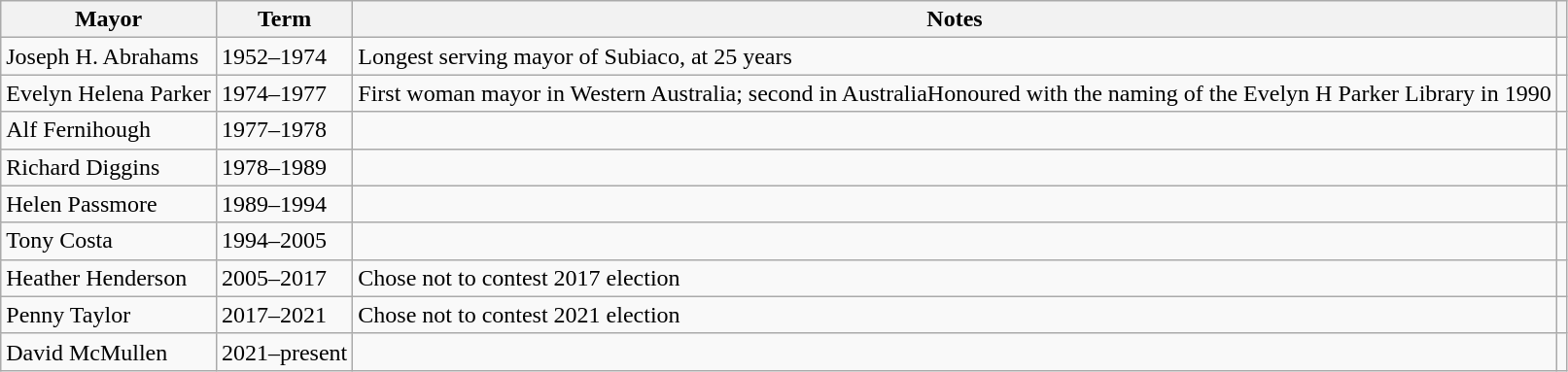<table class="wikitable">
<tr>
<th>Mayor</th>
<th>Term</th>
<th>Notes</th>
<th></th>
</tr>
<tr>
<td>Joseph H. Abrahams</td>
<td>1952–1974</td>
<td>Longest serving mayor of Subiaco, at 25 years</td>
<td></td>
</tr>
<tr>
<td>Evelyn Helena Parker</td>
<td>1974–1977</td>
<td>First woman mayor in Western Australia; second in AustraliaHonoured with the naming of the Evelyn H Parker Library in 1990</td>
<td></td>
</tr>
<tr>
<td>Alf Fernihough</td>
<td>1977–1978</td>
<td></td>
<td></td>
</tr>
<tr>
<td>Richard Diggins</td>
<td>1978–1989</td>
<td></td>
<td></td>
</tr>
<tr>
<td>Helen Passmore</td>
<td>1989–1994</td>
<td></td>
<td></td>
</tr>
<tr>
<td>Tony Costa</td>
<td>1994–2005</td>
<td></td>
<td></td>
</tr>
<tr>
<td>Heather Henderson</td>
<td>2005–2017</td>
<td>Chose not to contest 2017 election</td>
<td></td>
</tr>
<tr>
<td>Penny Taylor</td>
<td>2017–2021</td>
<td>Chose not to contest 2021 election</td>
<td></td>
</tr>
<tr>
<td>David McMullen</td>
<td>2021–present</td>
<td></td>
<td></td>
</tr>
</table>
